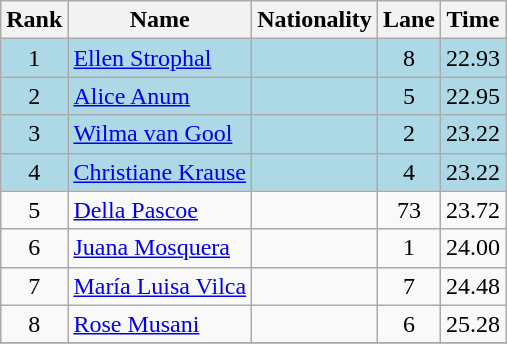<table class="wikitable sortable" style="text-align:center">
<tr>
<th>Rank</th>
<th>Name</th>
<th>Nationality</th>
<th>Lane</th>
<th>Time</th>
</tr>
<tr bgcolor=lightblue>
<td>1</td>
<td align=left><a href='#'>Ellen Strophal</a></td>
<td align=left></td>
<td>8</td>
<td>22.93</td>
</tr>
<tr bgcolor=lightblue>
<td>2</td>
<td align=left><a href='#'>Alice Anum</a></td>
<td align=left></td>
<td>5</td>
<td>22.95</td>
</tr>
<tr bgcolor=lightblue>
<td>3</td>
<td align=left><a href='#'>Wilma van Gool</a></td>
<td align=left></td>
<td>2</td>
<td>23.22</td>
</tr>
<tr bgcolor=lightblue>
<td>4</td>
<td align=left><a href='#'>Christiane Krause</a></td>
<td align=left></td>
<td>4</td>
<td>23.22</td>
</tr>
<tr>
<td>5</td>
<td align=left><a href='#'>Della Pascoe</a></td>
<td align=left></td>
<td>73</td>
<td>23.72</td>
</tr>
<tr>
<td>6</td>
<td align=left><a href='#'>Juana Mosquera</a></td>
<td align=left></td>
<td>1</td>
<td>24.00</td>
</tr>
<tr>
<td>7</td>
<td align=left><a href='#'>María Luisa Vilca</a></td>
<td align=left></td>
<td>7</td>
<td>24.48</td>
</tr>
<tr>
<td>8</td>
<td align=left><a href='#'>Rose Musani</a></td>
<td align=left></td>
<td>6</td>
<td>25.28</td>
</tr>
<tr>
</tr>
</table>
